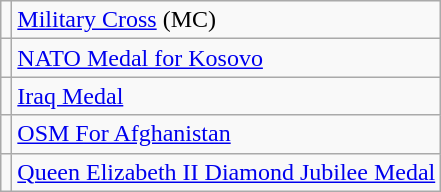<table class="wikitable">
<tr>
<td></td>
<td><a href='#'>Military Cross</a> (MC)</td>
</tr>
<tr>
<td></td>
<td><a href='#'>NATO Medal for Kosovo</a></td>
</tr>
<tr>
<td></td>
<td><a href='#'>Iraq Medal</a></td>
</tr>
<tr>
<td></td>
<td><a href='#'>OSM For Afghanistan</a></td>
</tr>
<tr>
<td></td>
<td><a href='#'>Queen Elizabeth II Diamond Jubilee Medal</a></td>
</tr>
</table>
